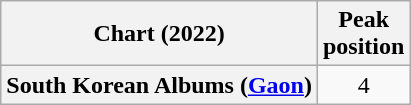<table class="wikitable plainrowheaders" style="text-align:center">
<tr>
<th scope="col">Chart (2022)</th>
<th scope="col">Peak<br>position</th>
</tr>
<tr>
<th scope="row">South Korean Albums (<a href='#'>Gaon</a>)</th>
<td>4</td>
</tr>
</table>
